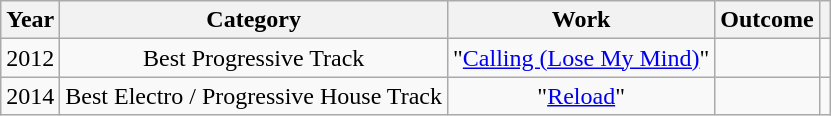<table class="wikitable plainrowheaders" style="text-align:center;">
<tr>
<th>Year</th>
<th>Category</th>
<th>Work</th>
<th>Outcome</th>
<th></th>
</tr>
<tr>
<td>2012</td>
<td>Best Progressive Track</td>
<td>"<a href='#'>Calling (Lose My Mind)</a>"</td>
<td></td>
<td></td>
</tr>
<tr>
<td>2014</td>
<td>Best Electro / Progressive House Track</td>
<td>"<a href='#'>Reload</a>"</td>
<td></td>
<td></td>
</tr>
</table>
